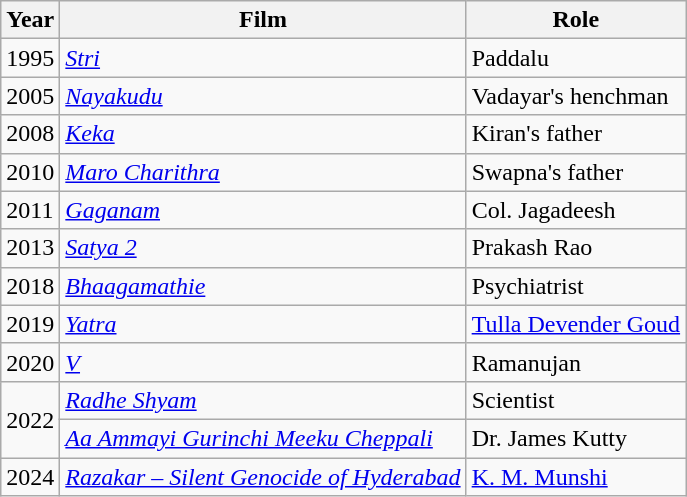<table class="wikitable">
<tr>
<th>Year</th>
<th>Film</th>
<th>Role</th>
</tr>
<tr>
<td>1995</td>
<td><em><a href='#'>Stri</a></em></td>
<td>Paddalu</td>
</tr>
<tr>
<td>2005</td>
<td><em><a href='#'>Nayakudu</a></em></td>
<td>Vadayar's henchman</td>
</tr>
<tr>
<td>2008</td>
<td><em><a href='#'>Keka</a></em></td>
<td>Kiran's father</td>
</tr>
<tr>
<td>2010</td>
<td><em><a href='#'>Maro Charithra</a></em></td>
<td>Swapna's father</td>
</tr>
<tr>
<td>2011</td>
<td><em><a href='#'>Gaganam</a></em></td>
<td>Col. Jagadeesh</td>
</tr>
<tr>
<td>2013</td>
<td><em><a href='#'>Satya 2</a></em></td>
<td>Prakash Rao</td>
</tr>
<tr>
<td>2018</td>
<td><em><a href='#'>Bhaagamathie</a></em></td>
<td>Psychiatrist</td>
</tr>
<tr>
<td>2019</td>
<td><em><a href='#'>Yatra</a></em></td>
<td><a href='#'>Tulla Devender Goud</a></td>
</tr>
<tr>
<td>2020</td>
<td><em><a href='#'>V</a></em></td>
<td>Ramanujan</td>
</tr>
<tr>
<td rowspan=2>2022</td>
<td><em><a href='#'>Radhe Shyam</a></em></td>
<td>Scientist</td>
</tr>
<tr>
<td><em><a href='#'>Aa Ammayi Gurinchi Meeku Cheppali</a></em></td>
<td>Dr. James Kutty</td>
</tr>
<tr>
<td>2024</td>
<td><em><a href='#'>Razakar – Silent Genocide of Hyderabad</a></em></td>
<td><a href='#'>K. M. Munshi</a></td>
</tr>
</table>
